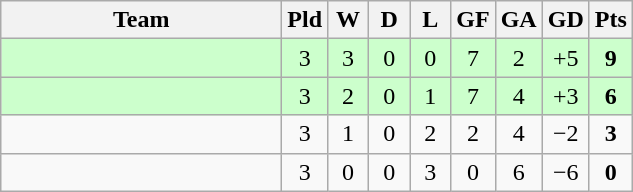<table class="wikitable" style="text-align:center;">
<tr>
<th width=180>Team</th>
<th width=20>Pld</th>
<th width=20>W</th>
<th width=20>D</th>
<th width=20>L</th>
<th width=20>GF</th>
<th width=20>GA</th>
<th width=20>GD</th>
<th width=20>Pts</th>
</tr>
<tr bgcolor=ccffcc>
<td align="left"><em></em></td>
<td>3</td>
<td>3</td>
<td>0</td>
<td>0</td>
<td>7</td>
<td>2</td>
<td>+5</td>
<td><strong>9</strong></td>
</tr>
<tr bgcolor=ccffcc>
<td align="left"></td>
<td>3</td>
<td>2</td>
<td>0</td>
<td>1</td>
<td>7</td>
<td>4</td>
<td>+3</td>
<td><strong>6</strong></td>
</tr>
<tr>
<td align="left"></td>
<td>3</td>
<td>1</td>
<td>0</td>
<td>2</td>
<td>2</td>
<td>4</td>
<td>−2</td>
<td><strong>3</strong></td>
</tr>
<tr>
<td align="left"></td>
<td>3</td>
<td>0</td>
<td>0</td>
<td>3</td>
<td>0</td>
<td>6</td>
<td>−6</td>
<td><strong>0</strong></td>
</tr>
</table>
